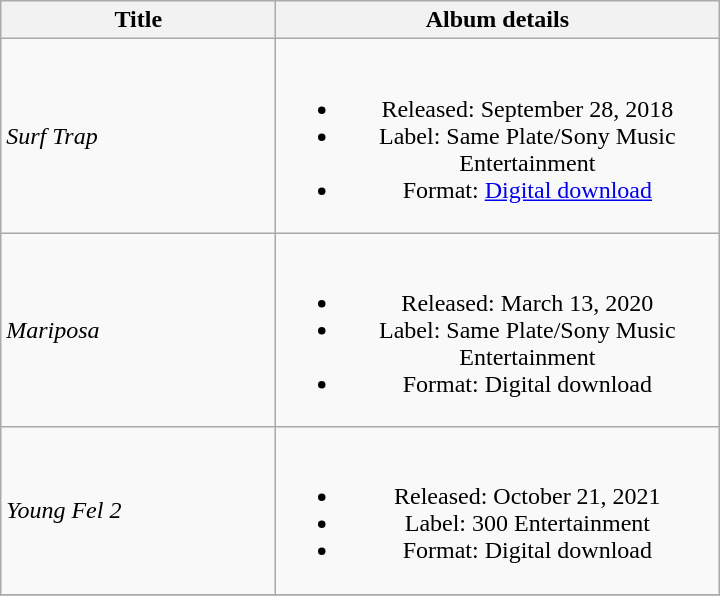<table class="wikitable plainrowheaders" style="text-align:center;">
<tr>
<th scope="col" style="width:11em;">Title</th>
<th scope="col" style="width:18em;">Album details</th>
</tr>
<tr>
<td style="text-align:left;"><em>Surf Trap</em></td>
<td><br><ul><li>Released: September 28, 2018</li><li>Label: Same Plate/Sony Music Entertainment</li><li>Format: <a href='#'>Digital download</a></li></ul></td>
</tr>
<tr>
<td style="text-align:left;"><em>Mariposa</em></td>
<td><br><ul><li>Released: March 13, 2020</li><li>Label: Same Plate/Sony Music Entertainment</li><li>Format: Digital download</li></ul></td>
</tr>
<tr>
<td style="text-align:left;"><em>Young Fel 2</em></td>
<td><br><ul><li>Released: October 21, 2021</li><li>Label: 300 Entertainment</li><li>Format: Digital download</li></ul></td>
</tr>
<tr>
</tr>
</table>
